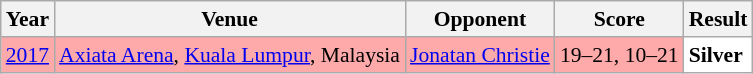<table class="sortable wikitable" style="font-size: 90%;">
<tr>
<th>Year</th>
<th>Venue</th>
<th>Opponent</th>
<th>Score</th>
<th>Result</th>
</tr>
<tr style="background:#FFAAAA">
<td align="center"><a href='#'>2017</a></td>
<td align="left"><a href='#'>Axiata Arena</a>, <a href='#'>Kuala Lumpur</a>, Malaysia</td>
<td align="left"> <a href='#'>Jonatan Christie</a></td>
<td align="left">19–21, 10–21</td>
<td style="text-align:left; background:white"> <strong>Silver</strong></td>
</tr>
</table>
